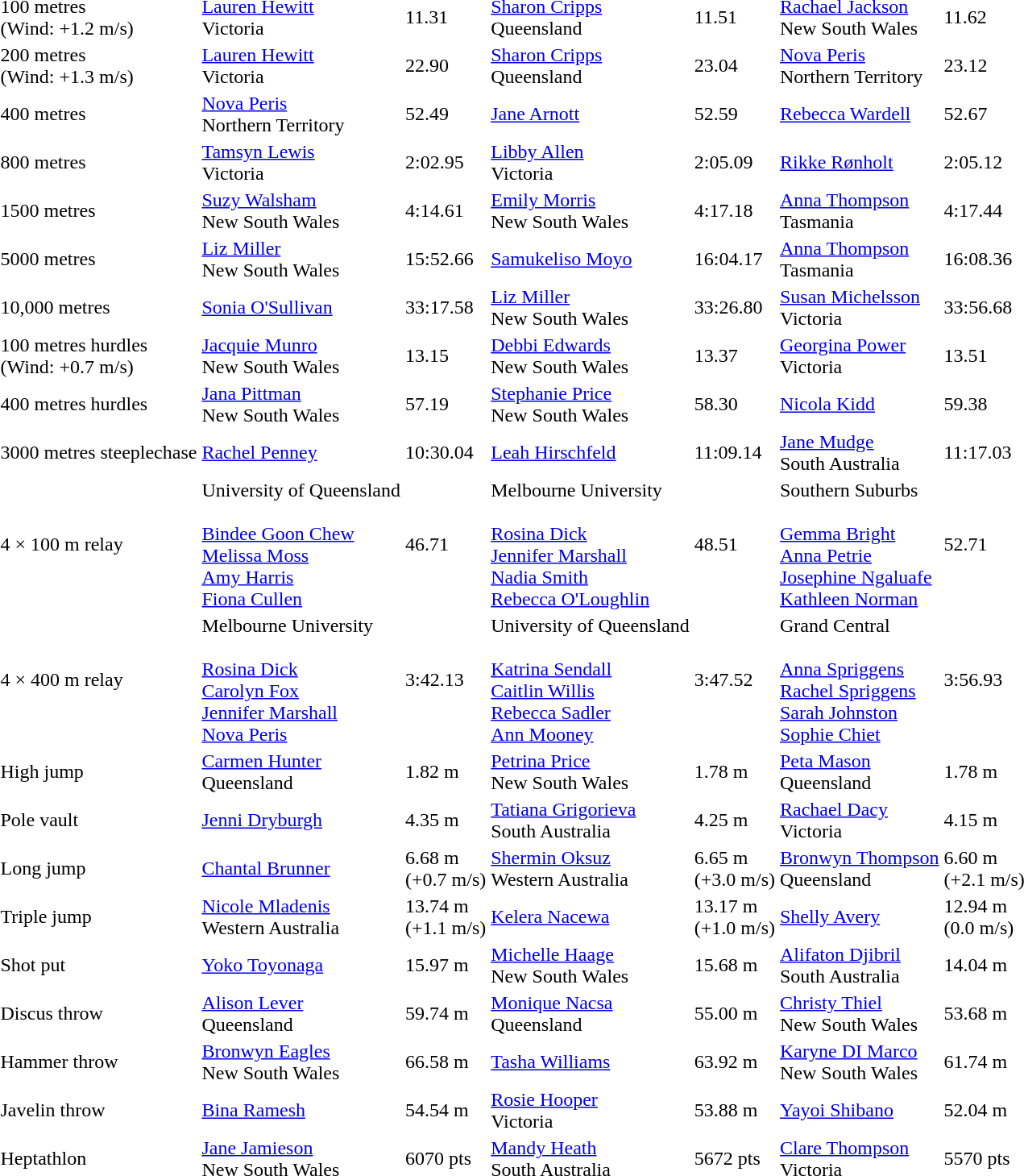<table>
<tr>
<td>100 metres<br>(Wind: +1.2 m/s)</td>
<td><a href='#'>Lauren Hewitt</a><br>Victoria</td>
<td>11.31</td>
<td><a href='#'>Sharon Cripps</a><br>Queensland</td>
<td>11.51</td>
<td><a href='#'>Rachael Jackson</a><br>New South Wales</td>
<td>11.62</td>
</tr>
<tr>
<td>200 metres<br>(Wind: +1.3 m/s)</td>
<td><a href='#'>Lauren Hewitt</a><br>Victoria</td>
<td>22.90</td>
<td><a href='#'>Sharon Cripps</a><br>Queensland</td>
<td>23.04</td>
<td><a href='#'>Nova Peris</a><br>Northern Territory</td>
<td>23.12</td>
</tr>
<tr>
<td>400 metres</td>
<td><a href='#'>Nova Peris</a><br>Northern Territory</td>
<td>52.49</td>
<td><a href='#'>Jane Arnott</a><br></td>
<td>52.59</td>
<td><a href='#'>Rebecca Wardell</a><br></td>
<td>52.67</td>
</tr>
<tr>
<td>800 metres</td>
<td><a href='#'>Tamsyn Lewis</a><br>Victoria</td>
<td>2:02.95</td>
<td><a href='#'>Libby Allen</a><br>Victoria</td>
<td>2:05.09</td>
<td><a href='#'>Rikke Rønholt</a><br></td>
<td>2:05.12</td>
</tr>
<tr>
<td>1500 metres</td>
<td><a href='#'>Suzy Walsham</a><br>New South Wales</td>
<td>4:14.61</td>
<td><a href='#'>Emily Morris</a><br>New South Wales</td>
<td>4:17.18</td>
<td><a href='#'>Anna Thompson</a><br>Tasmania</td>
<td>4:17.44</td>
</tr>
<tr>
<td>5000 metres</td>
<td><a href='#'>Liz Miller</a><br>New South Wales</td>
<td>15:52.66</td>
<td><a href='#'>Samukeliso Moyo</a><br></td>
<td>16:04.17</td>
<td><a href='#'>Anna Thompson</a><br>Tasmania</td>
<td>16:08.36</td>
</tr>
<tr>
<td>10,000 metres</td>
<td><a href='#'>Sonia O'Sullivan</a><br></td>
<td>33:17.58</td>
<td><a href='#'>Liz Miller</a><br>New South Wales</td>
<td>33:26.80</td>
<td><a href='#'>Susan Michelsson</a><br>Victoria</td>
<td>33:56.68</td>
</tr>
<tr>
<td>100 metres hurdles<br>(Wind: +0.7 m/s)</td>
<td><a href='#'>Jacquie Munro</a><br>New South Wales</td>
<td>13.15</td>
<td><a href='#'>Debbi Edwards</a><br>New South Wales</td>
<td>13.37</td>
<td><a href='#'>Georgina Power</a><br>Victoria</td>
<td>13.51</td>
</tr>
<tr>
<td>400 metres hurdles</td>
<td><a href='#'>Jana Pittman</a><br>New South Wales</td>
<td>57.19</td>
<td><a href='#'>Stephanie Price</a><br>New South Wales</td>
<td>58.30</td>
<td><a href='#'>Nicola Kidd</a><br></td>
<td>59.38</td>
</tr>
<tr>
<td>3000 metres steeplechase</td>
<td><a href='#'>Rachel Penney</a><br></td>
<td>10:30.04</td>
<td><a href='#'>Leah Hirschfeld</a><br></td>
<td>11:09.14</td>
<td><a href='#'>Jane Mudge</a><br>South Australia</td>
<td>11:17.03</td>
</tr>
<tr>
<td>4 × 100 m relay</td>
<td>University of Queensland<br><br><a href='#'>Bindee Goon Chew</a><br><a href='#'>Melissa Moss</a><br><a href='#'>Amy Harris</a><br><a href='#'>Fiona Cullen</a></td>
<td>46.71</td>
<td>Melbourne University<br><br><a href='#'>Rosina Dick</a><br><a href='#'>Jennifer Marshall</a><br><a href='#'>Nadia Smith</a><br><a href='#'>Rebecca O'Loughlin</a></td>
<td>48.51</td>
<td>Southern Suburbs<br><br><a href='#'>Gemma Bright</a><br><a href='#'>Anna Petrie</a><br><a href='#'>Josephine Ngaluafe</a><br><a href='#'>Kathleen Norman</a></td>
<td>52.71</td>
</tr>
<tr>
<td>4 × 400 m relay</td>
<td>Melbourne University<br><br><a href='#'>Rosina Dick</a><br><a href='#'>Carolyn Fox</a><br><a href='#'>Jennifer Marshall</a><br><a href='#'>Nova Peris</a></td>
<td>3:42.13</td>
<td>University of Queensland<br><br><a href='#'>Katrina Sendall</a><br><a href='#'>Caitlin Willis</a><br><a href='#'>Rebecca Sadler</a><br><a href='#'>Ann Mooney</a></td>
<td>3:47.52</td>
<td>Grand Central<br><br><a href='#'>Anna Spriggens</a><br><a href='#'>Rachel Spriggens</a><br><a href='#'>Sarah Johnston</a><br><a href='#'>Sophie Chiet</a></td>
<td>3:56.93</td>
</tr>
<tr>
<td>High jump</td>
<td><a href='#'>Carmen Hunter</a><br>Queensland</td>
<td>1.82 m</td>
<td><a href='#'>Petrina Price</a><br>New South Wales</td>
<td>1.78 m</td>
<td><a href='#'>Peta Mason</a><br>Queensland</td>
<td>1.78 m</td>
</tr>
<tr>
<td>Pole vault</td>
<td><a href='#'>Jenni Dryburgh</a><br></td>
<td>4.35 m</td>
<td><a href='#'>Tatiana Grigorieva</a><br>South Australia</td>
<td>4.25 m</td>
<td><a href='#'>Rachael Dacy</a><br>Victoria</td>
<td>4.15 m</td>
</tr>
<tr>
<td>Long jump</td>
<td><a href='#'>Chantal Brunner</a><br></td>
<td>6.68 m <br>(+0.7 m/s)</td>
<td><a href='#'>Shermin Oksuz</a><br>Western Australia</td>
<td>6.65 m <br>(+3.0 m/s)</td>
<td><a href='#'>Bronwyn Thompson</a><br>Queensland</td>
<td>6.60 m <br>(+2.1 m/s)</td>
</tr>
<tr>
<td>Triple jump</td>
<td><a href='#'>Nicole Mladenis</a><br>Western Australia</td>
<td>13.74 m <br>(+1.1 m/s)</td>
<td><a href='#'>Kelera Nacewa</a><br></td>
<td>13.17 m <br>(+1.0 m/s)</td>
<td><a href='#'>Shelly Avery</a><br></td>
<td>12.94 m<br>(0.0 m/s)</td>
</tr>
<tr>
<td>Shot put</td>
<td><a href='#'>Yoko Toyonaga</a><br></td>
<td>15.97 m</td>
<td><a href='#'>Michelle Haage</a><br>New South Wales</td>
<td>15.68 m</td>
<td><a href='#'>Alifaton Djibril</a><br>South Australia</td>
<td>14.04 m</td>
</tr>
<tr>
<td>Discus throw</td>
<td><a href='#'>Alison Lever</a><br>Queensland</td>
<td>59.74 m</td>
<td><a href='#'>Monique Nacsa</a><br>Queensland</td>
<td>55.00 m</td>
<td><a href='#'>Christy Thiel</a><br>New South Wales</td>
<td>53.68 m</td>
</tr>
<tr>
<td>Hammer throw</td>
<td><a href='#'>Bronwyn Eagles</a><br>New South Wales</td>
<td>66.58 m</td>
<td><a href='#'>Tasha Williams</a><br></td>
<td>63.92 m</td>
<td><a href='#'>Karyne DI Marco</a><br>New South Wales</td>
<td>61.74 m</td>
</tr>
<tr>
<td>Javelin throw</td>
<td><a href='#'>Bina Ramesh</a><br></td>
<td>54.54 m</td>
<td><a href='#'>Rosie Hooper</a><br>Victoria</td>
<td>53.88 m</td>
<td><a href='#'>Yayoi Shibano</a><br></td>
<td>52.04 m</td>
</tr>
<tr>
<td>Heptathlon</td>
<td><a href='#'>Jane Jamieson</a><br>New South Wales</td>
<td>6070 pts</td>
<td><a href='#'>Mandy Heath</a><br>South Australia</td>
<td>5672 pts</td>
<td><a href='#'>Clare Thompson</a><br>Victoria</td>
<td>5570 pts</td>
</tr>
<tr>
</tr>
</table>
